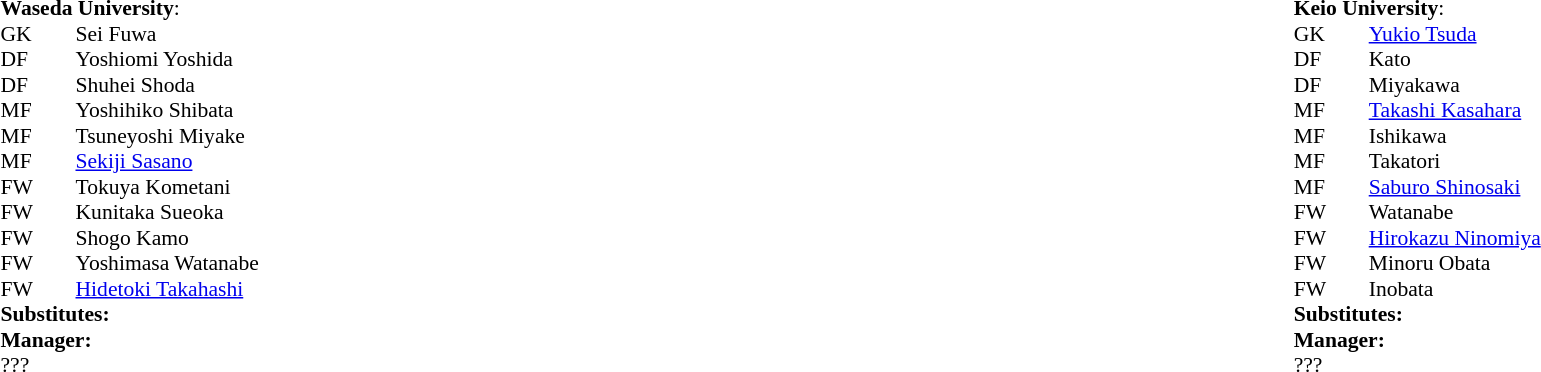<table width="100%">
<tr>
<td valign="top" width="50%"><br><table style="font-size: 90%" cellspacing="0" cellpadding="0">
<tr>
<td colspan="4"><strong>Waseda University</strong>:</td>
</tr>
<tr>
<th width="25"></th>
<th width="25"></th>
</tr>
<tr>
<td>GK</td>
<td><strong> </strong></td>
<td> Sei Fuwa</td>
</tr>
<tr>
<td>DF</td>
<td><strong> </strong></td>
<td> Yoshiomi Yoshida</td>
</tr>
<tr>
<td>DF</td>
<td><strong> </strong></td>
<td> Shuhei Shoda</td>
</tr>
<tr>
<td>MF</td>
<td><strong> </strong></td>
<td> Yoshihiko Shibata</td>
</tr>
<tr>
<td>MF</td>
<td><strong> </strong></td>
<td> Tsuneyoshi Miyake</td>
</tr>
<tr>
<td>MF</td>
<td><strong> </strong></td>
<td> <a href='#'>Sekiji Sasano</a></td>
</tr>
<tr>
<td>FW</td>
<td><strong> </strong></td>
<td> Tokuya Kometani</td>
</tr>
<tr>
<td>FW</td>
<td><strong> </strong></td>
<td>  Kunitaka Sueoka</td>
</tr>
<tr>
<td>FW</td>
<td><strong> </strong></td>
<td> Shogo Kamo</td>
</tr>
<tr>
<td>FW</td>
<td><strong> </strong></td>
<td> Yoshimasa Watanabe</td>
</tr>
<tr>
<td>FW</td>
<td><strong> </strong></td>
<td> <a href='#'>Hidetoki Takahashi</a></td>
</tr>
<tr>
<td colspan=4><strong>Substitutes:</strong></td>
</tr>
<tr>
<td colspan=4><strong>Manager:</strong></td>
</tr>
<tr>
<td colspan="4">  ???</td>
</tr>
</table>
</td>
<td valign="top" width="50%"><br><table style="font-size: 90%" cellspacing="0" cellpadding="0" align=center>
<tr>
<td colspan="4"><strong>Keio University</strong>:</td>
</tr>
<tr>
<th width="25"></th>
<th width="25"></th>
</tr>
<tr>
<td>GK</td>
<td><strong> </strong></td>
<td> <a href='#'>Yukio Tsuda</a></td>
</tr>
<tr>
<td>DF</td>
<td><strong> </strong></td>
<td> Kato</td>
</tr>
<tr>
<td>DF</td>
<td><strong> </strong></td>
<td> Miyakawa</td>
</tr>
<tr>
<td>MF</td>
<td><strong> </strong></td>
<td> <a href='#'>Takashi Kasahara</a></td>
</tr>
<tr>
<td>MF</td>
<td><strong> </strong></td>
<td> Ishikawa</td>
</tr>
<tr>
<td>MF</td>
<td><strong> </strong></td>
<td> Takatori</td>
</tr>
<tr>
<td>MF</td>
<td><strong> </strong></td>
<td> <a href='#'>Saburo Shinosaki</a></td>
</tr>
<tr>
<td>FW</td>
<td><strong> </strong></td>
<td> Watanabe</td>
</tr>
<tr>
<td>FW</td>
<td><strong> </strong></td>
<td> <a href='#'>Hirokazu Ninomiya</a></td>
</tr>
<tr>
<td>FW</td>
<td><strong> </strong></td>
<td> Minoru Obata</td>
</tr>
<tr>
<td>FW</td>
<td><strong> </strong></td>
<td> Inobata</td>
</tr>
<tr>
<td colspan=4><strong>Substitutes:</strong></td>
</tr>
<tr>
<td colspan=4><strong>Manager:</strong></td>
</tr>
<tr>
<td colspan="4"> ???</td>
</tr>
<tr>
</tr>
</table>
</td>
</tr>
</table>
